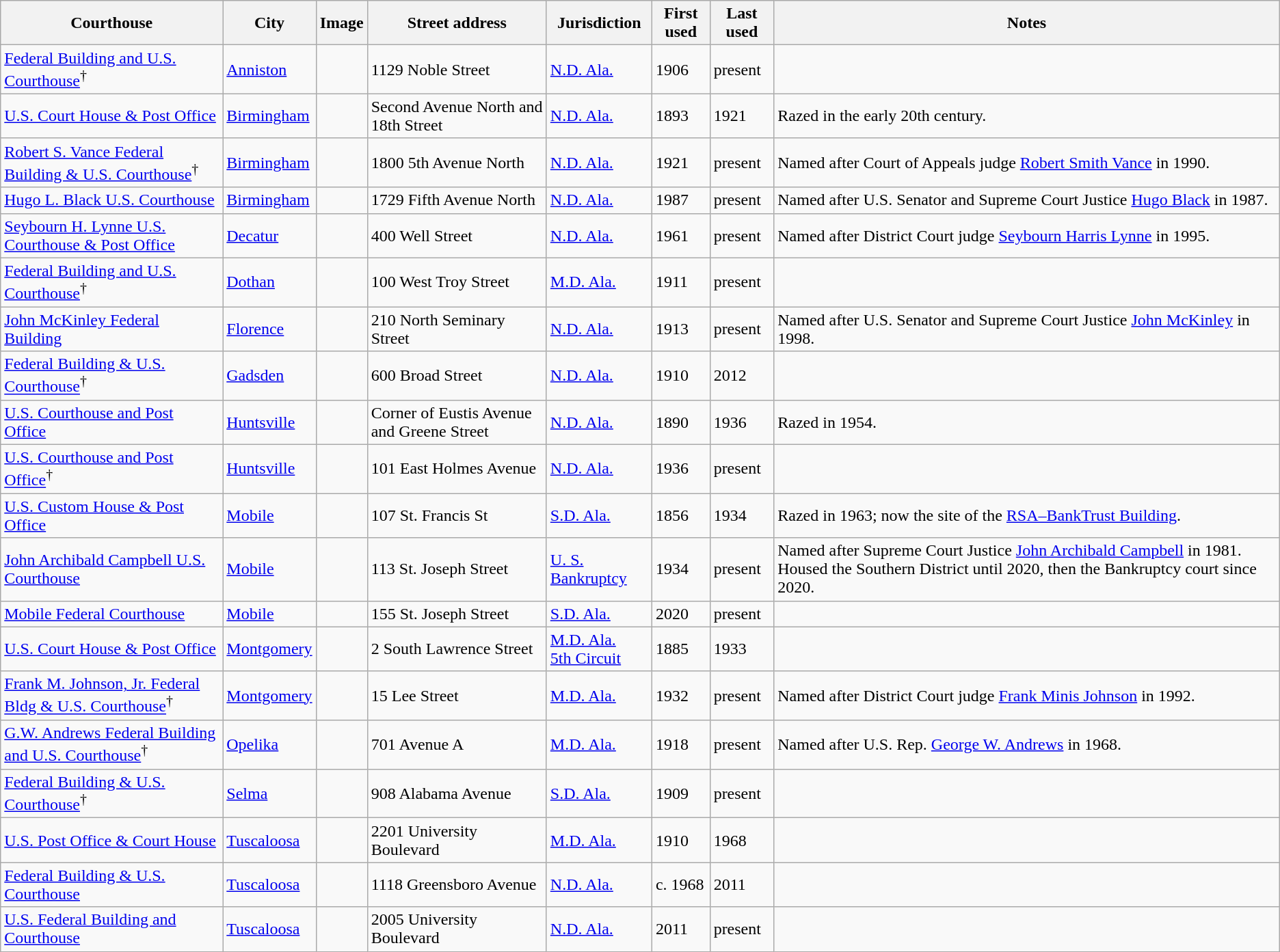<table class="wikitable sortable sticky-header sort-under">
<tr>
<th>Courthouse</th>
<th>City</th>
<th class="unsortable">Image</th>
<th>Street address</th>
<th>Jurisdiction</th>
<th>First used</th>
<th>Last used</th>
<th class="unsortable">Notes</th>
</tr>
<tr>
<td><a href='#'>Federal Building and U.S. Courthouse</a><sup>†</sup></td>
<td><a href='#'>Anniston</a></td>
<td></td>
<td>1129 Noble Street</td>
<td><a href='#'>N.D. Ala.</a></td>
<td>1906</td>
<td>present</td>
<td></td>
</tr>
<tr>
<td><a href='#'>U.S. Court House & Post Office</a></td>
<td><a href='#'>Birmingham</a></td>
<td></td>
<td>Second Avenue North and 18th Street</td>
<td><a href='#'>N.D. Ala.</a></td>
<td>1893</td>
<td>1921</td>
<td>Razed in the early 20th century.</td>
</tr>
<tr>
<td><a href='#'>Robert S. Vance Federal Building & U.S. Courthouse</a><sup>†</sup></td>
<td><a href='#'>Birmingham</a></td>
<td></td>
<td>1800 5th Avenue North</td>
<td><a href='#'>N.D. Ala.</a></td>
<td>1921</td>
<td>present</td>
<td>Named after Court of Appeals judge <a href='#'>Robert Smith Vance</a> in 1990.</td>
</tr>
<tr>
<td><a href='#'>Hugo L. Black U.S. Courthouse</a></td>
<td><a href='#'>Birmingham</a></td>
<td></td>
<td>1729 Fifth Avenue North</td>
<td><a href='#'>N.D. Ala.</a></td>
<td>1987</td>
<td>present</td>
<td>Named after U.S. Senator and Supreme Court Justice <a href='#'>Hugo Black</a> in 1987.</td>
</tr>
<tr>
<td><a href='#'>Seybourn H. Lynne U.S. Courthouse & Post Office</a></td>
<td><a href='#'>Decatur</a></td>
<td></td>
<td>400 Well Street</td>
<td><a href='#'>N.D. Ala.</a></td>
<td>1961</td>
<td>present</td>
<td>Named after District Court judge <a href='#'>Seybourn Harris Lynne</a> in 1995.</td>
</tr>
<tr>
<td><a href='#'>Federal Building and U.S. Courthouse</a><sup>†</sup></td>
<td><a href='#'>Dothan</a></td>
<td></td>
<td>100 West Troy Street</td>
<td><a href='#'>M.D. Ala.</a></td>
<td>1911</td>
<td>present</td>
<td></td>
</tr>
<tr>
<td><a href='#'>John McKinley Federal Building</a></td>
<td><a href='#'>Florence</a></td>
<td></td>
<td>210 North Seminary Street</td>
<td><a href='#'>N.D. Ala.</a></td>
<td>1913</td>
<td>present</td>
<td>Named after U.S. Senator and Supreme Court Justice <a href='#'>John McKinley</a> in 1998.</td>
</tr>
<tr>
<td><a href='#'>Federal Building & U.S. Courthouse</a><sup>†</sup></td>
<td><a href='#'>Gadsden</a></td>
<td></td>
<td>600 Broad Street</td>
<td><a href='#'>N.D. Ala.</a></td>
<td>1910</td>
<td>2012</td>
<td></td>
</tr>
<tr>
<td><a href='#'>U.S. Courthouse and Post Office</a></td>
<td><a href='#'>Huntsville</a></td>
<td></td>
<td>Corner of Eustis Avenue and Greene Street</td>
<td><a href='#'>N.D. Ala.</a></td>
<td>1890</td>
<td>1936</td>
<td>Razed in 1954.</td>
</tr>
<tr>
<td><a href='#'>U.S. Courthouse and Post Office</a><sup>†</sup></td>
<td><a href='#'>Huntsville</a></td>
<td></td>
<td>101 East Holmes Avenue</td>
<td><a href='#'>N.D. Ala.</a></td>
<td>1936</td>
<td>present</td>
<td></td>
</tr>
<tr>
<td><a href='#'>U.S. Custom House & Post Office</a></td>
<td><a href='#'>Mobile</a></td>
<td></td>
<td>107 St. Francis St</td>
<td><a href='#'>S.D. Ala.</a></td>
<td>1856</td>
<td>1934</td>
<td>Razed in 1963; now the site of the <a href='#'>RSA–BankTrust Building</a>.</td>
</tr>
<tr>
<td><a href='#'>John Archibald Campbell U.S. Courthouse</a></td>
<td><a href='#'>Mobile</a></td>
<td></td>
<td>113 St. Joseph Street</td>
<td><a href='#'>U. S. Bankruptcy</a></td>
<td>1934</td>
<td>present</td>
<td>Named after Supreme Court Justice <a href='#'>John Archibald Campbell</a> in 1981.  Housed the Southern District until 2020, then the Bankruptcy court since 2020.</td>
</tr>
<tr>
<td><a href='#'>Mobile Federal Courthouse</a></td>
<td><a href='#'>Mobile</a></td>
<td></td>
<td>155 St. Joseph Street</td>
<td><a href='#'>S.D. Ala.</a></td>
<td>2020</td>
<td>present</td>
<td></td>
</tr>
<tr>
<td><a href='#'>U.S. Court House & Post Office</a></td>
<td><a href='#'>Montgomery</a></td>
<td></td>
<td>2 South Lawrence Street</td>
<td><a href='#'>M.D. Ala.</a><br><a href='#'>5th Circuit</a></td>
<td>1885</td>
<td>1933</td>
<td></td>
</tr>
<tr>
<td><a href='#'>Frank M. Johnson, Jr. Federal Bldg & U.S. Courthouse</a><sup>†</sup></td>
<td><a href='#'>Montgomery</a></td>
<td></td>
<td>15 Lee Street</td>
<td><a href='#'>M.D. Ala.</a></td>
<td>1932</td>
<td>present</td>
<td>Named after District Court judge <a href='#'>Frank Minis Johnson</a> in 1992.</td>
</tr>
<tr>
<td><a href='#'>G.W. Andrews Federal Building and U.S. Courthouse</a><sup>†</sup></td>
<td><a href='#'>Opelika</a></td>
<td></td>
<td>701 Avenue A</td>
<td><a href='#'>M.D. Ala.</a></td>
<td>1918</td>
<td>present</td>
<td>Named after U.S. Rep. <a href='#'>George W. Andrews</a> in 1968.</td>
</tr>
<tr>
<td><a href='#'>Federal Building & U.S. Courthouse</a><sup>†</sup></td>
<td><a href='#'>Selma</a></td>
<td></td>
<td>908 Alabama Avenue</td>
<td><a href='#'>S.D. Ala.</a></td>
<td>1909</td>
<td>present</td>
<td></td>
</tr>
<tr>
<td><a href='#'>U.S. Post Office & Court House</a></td>
<td><a href='#'>Tuscaloosa</a></td>
<td></td>
<td>2201 University Boulevard</td>
<td><a href='#'>M.D. Ala.</a></td>
<td>1910</td>
<td>1968</td>
<td></td>
</tr>
<tr>
<td><a href='#'>Federal Building & U.S. Courthouse</a></td>
<td><a href='#'>Tuscaloosa</a></td>
<td></td>
<td>1118 Greensboro Avenue</td>
<td><a href='#'>N.D. Ala.</a></td>
<td>c. 1968</td>
<td>2011</td>
<td></td>
</tr>
<tr>
<td><a href='#'>U.S. Federal Building and Courthouse</a></td>
<td><a href='#'>Tuscaloosa</a></td>
<td></td>
<td>2005 University Boulevard</td>
<td><a href='#'>N.D. Ala.</a></td>
<td>2011</td>
<td>present</td>
<td></td>
</tr>
</table>
